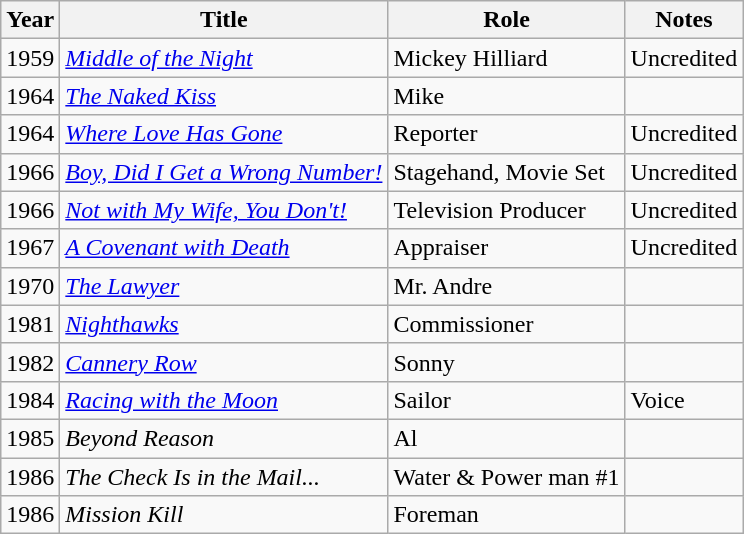<table class="wikitable">
<tr>
<th>Year</th>
<th>Title</th>
<th>Role</th>
<th>Notes</th>
</tr>
<tr>
<td>1959</td>
<td><em><a href='#'>Middle of the Night</a></em></td>
<td>Mickey Hilliard</td>
<td>Uncredited</td>
</tr>
<tr>
<td>1964</td>
<td><em><a href='#'>The Naked Kiss</a></em></td>
<td>Mike</td>
<td></td>
</tr>
<tr>
<td>1964</td>
<td><em><a href='#'>Where Love Has Gone</a></em></td>
<td>Reporter</td>
<td>Uncredited</td>
</tr>
<tr>
<td>1966</td>
<td><em><a href='#'>Boy, Did I Get a Wrong Number!</a></em></td>
<td>Stagehand, Movie Set</td>
<td>Uncredited</td>
</tr>
<tr>
<td>1966</td>
<td><em><a href='#'>Not with My Wife, You Don't!</a></em></td>
<td>Television Producer</td>
<td>Uncredited</td>
</tr>
<tr>
<td>1967</td>
<td><em><a href='#'>A Covenant with Death</a></em></td>
<td>Appraiser</td>
<td>Uncredited</td>
</tr>
<tr>
<td>1970</td>
<td><em><a href='#'>The Lawyer</a></em></td>
<td>Mr. Andre</td>
<td></td>
</tr>
<tr>
<td>1981</td>
<td><em><a href='#'>Nighthawks</a></em></td>
<td>Commissioner</td>
<td></td>
</tr>
<tr>
<td>1982</td>
<td><em><a href='#'>Cannery Row</a></em></td>
<td>Sonny</td>
<td></td>
</tr>
<tr>
<td>1984</td>
<td><em><a href='#'>Racing with the Moon</a></em></td>
<td>Sailor</td>
<td>Voice</td>
</tr>
<tr>
<td>1985</td>
<td><em>Beyond Reason</em></td>
<td>Al</td>
<td></td>
</tr>
<tr>
<td>1986</td>
<td><em>The Check Is in the Mail...</em></td>
<td>Water & Power man #1</td>
<td></td>
</tr>
<tr>
<td>1986</td>
<td><em>Mission Kill</em></td>
<td>Foreman</td>
<td></td>
</tr>
</table>
